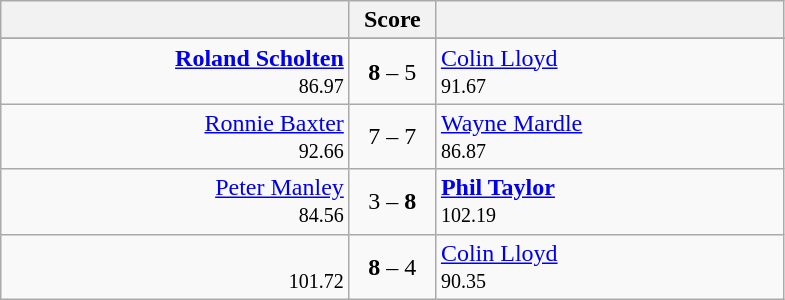<table class=wikitable style="text-align:center">
<tr>
<th width=225></th>
<th width=50>Score</th>
<th width=225></th>
</tr>
<tr align=center>
</tr>
<tr align=left>
<td align=right><strong><a href='#'>Roland Scholten</a></strong> <br> <small><span>86.97</span></small></td>
<td align=center><strong>8</strong> – 5</td>
<td> <a href='#'>Colin Lloyd</a><br> <small><span>91.67</span></small></td>
</tr>
<tr align=left>
<td align=right><a href='#'>Ronnie Baxter</a> <br> <small><span>92.66</span></small></td>
<td align=center>7 – 7</td>
<td> <a href='#'>Wayne Mardle</a><br> <small><span>86.87</span></small></td>
</tr>
<tr align=left>
<td align=right><a href='#'>Peter Manley</a> <br> <small><span>84.56</span></small></td>
<td align=center>3 – <strong>8</strong></td>
<td> <strong><a href='#'>Phil Taylor</a></strong><br> <small><span>102.19</span></small></td>
</tr>
<tr align=left>
<td align=right><br> <small><span>101.72</span></small></td>
<td align=center><strong>8</strong> – 4</td>
<td> <a href='#'>Colin Lloyd</a><br> <small><span>90.35</span></small></td>
</tr>
</table>
